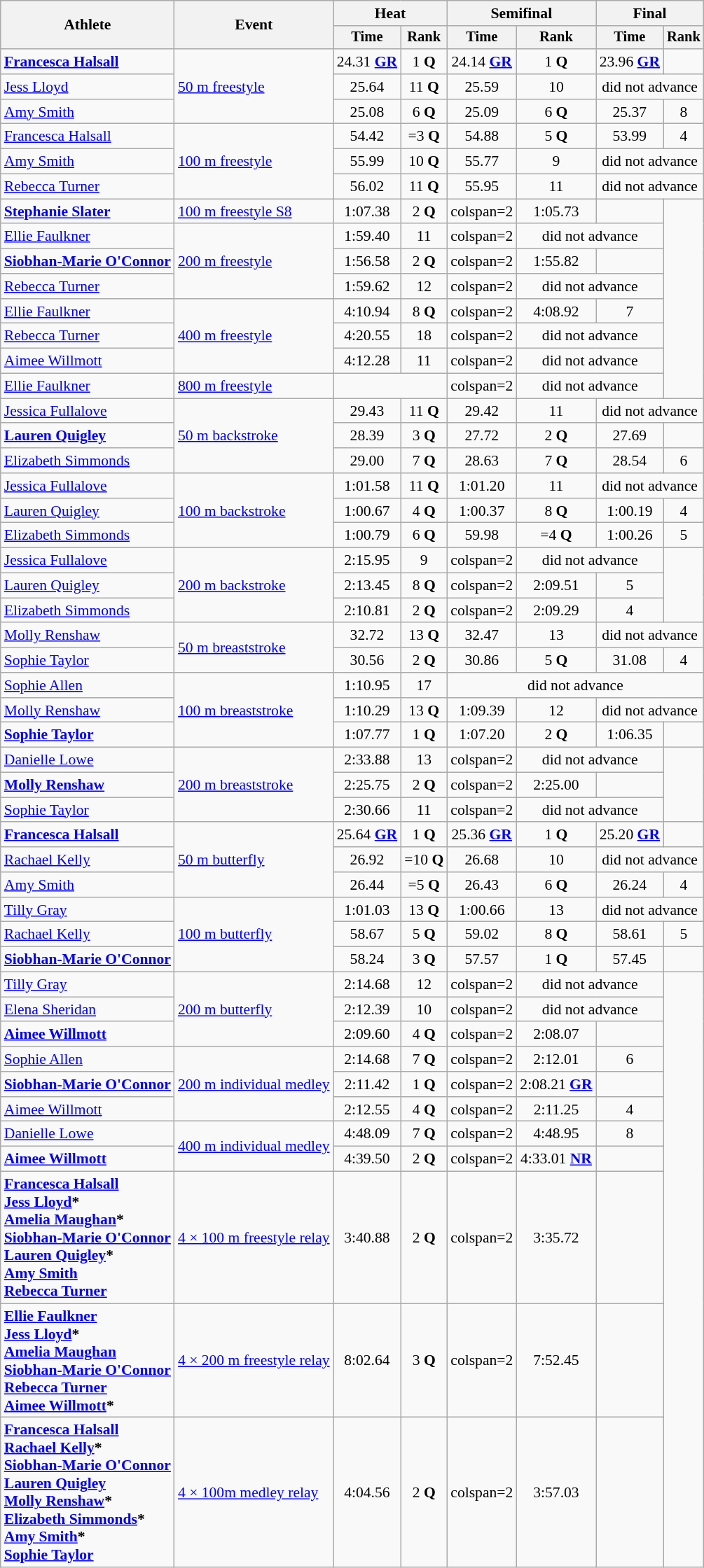<table class=wikitable style=font-size:90%>
<tr>
<th rowspan=2>Athlete</th>
<th rowspan=2>Event</th>
<th colspan=2>Heat</th>
<th colspan=2>Semifinal</th>
<th colspan=2>Final</th>
</tr>
<tr style=font-size:95%>
<th>Time</th>
<th>Rank</th>
<th>Time</th>
<th>Rank</th>
<th>Time</th>
<th>Rank</th>
</tr>
<tr align=center>
<td align=left><strong><a href='#'>Francesca Halsall</a></strong></td>
<td align=left rowspan=3><a href='#'>50 m freestyle</a></td>
<td>24.31 <strong><a href='#'>GR</a></strong></td>
<td>1 <strong>Q</strong></td>
<td>24.14 <strong><a href='#'>GR</a></strong></td>
<td>1 <strong>Q</strong></td>
<td>23.96 <strong><a href='#'>GR</a></strong></td>
<td></td>
</tr>
<tr align=center>
<td align=left><a href='#'>Jess Lloyd</a></td>
<td>25.64</td>
<td>11 <strong>Q</strong></td>
<td>25.59</td>
<td>10</td>
<td colspan=2>did not advance</td>
</tr>
<tr align=center>
<td align=left><a href='#'>Amy Smith</a></td>
<td>25.08</td>
<td>6 <strong>Q</strong></td>
<td>25.09</td>
<td>6 <strong>Q</strong></td>
<td>25.37</td>
<td>8</td>
</tr>
<tr align=center>
<td align=left><a href='#'>Francesca Halsall</a></td>
<td align=left rowspan=3><a href='#'>100 m freestyle</a></td>
<td>54.42</td>
<td>=3 <strong>Q</strong></td>
<td>54.88</td>
<td>5 <strong>Q</strong></td>
<td>53.99</td>
<td>4</td>
</tr>
<tr align=center>
<td align=left><a href='#'>Amy Smith</a></td>
<td>55.99</td>
<td>10 <strong>Q</strong></td>
<td>55.77</td>
<td>9</td>
<td colspan=2>did not advance</td>
</tr>
<tr align=center>
<td align=left><a href='#'>Rebecca Turner</a></td>
<td>56.02</td>
<td>11 <strong>Q</strong></td>
<td>55.95</td>
<td>11</td>
<td colspan=2>did not advance</td>
</tr>
<tr align=center>
<td align=left><strong><a href='#'>Stephanie Slater</a></strong></td>
<td align=left><a href='#'>100 m freestyle S8</a></td>
<td>1:07.38</td>
<td>2 <strong>Q</strong></td>
<td>colspan=2 </td>
<td>1:05.73</td>
<td></td>
</tr>
<tr align=center>
<td align=left><a href='#'>Ellie Faulkner</a></td>
<td align=left rowspan=3><a href='#'>200 m freestyle</a></td>
<td>1:59.40</td>
<td>11</td>
<td>colspan=2 </td>
<td colspan=2>did not advance</td>
</tr>
<tr align=center>
<td align=left><strong><a href='#'>Siobhan-Marie O'Connor</a></strong></td>
<td>1:56.58</td>
<td>2 <strong>Q</strong></td>
<td>colspan=2 </td>
<td>1:55.82</td>
<td></td>
</tr>
<tr align=center>
<td align=left><a href='#'>Rebecca Turner</a></td>
<td>1:59.62</td>
<td>12</td>
<td>colspan=2 </td>
<td colspan=2>did not advance</td>
</tr>
<tr align=center>
<td align=left><a href='#'>Ellie Faulkner</a></td>
<td align=left rowspan=3><a href='#'>400 m freestyle</a></td>
<td>4:10.94</td>
<td>8 <strong>Q</strong></td>
<td>colspan=2 </td>
<td>4:08.92</td>
<td>7</td>
</tr>
<tr align=center>
<td align=left><a href='#'>Rebecca Turner</a></td>
<td>4:20.55</td>
<td>18</td>
<td>colspan=2 </td>
<td colspan=2>did not advance</td>
</tr>
<tr align=center>
<td align=left><a href='#'>Aimee Willmott</a></td>
<td>4:12.28</td>
<td>11</td>
<td>colspan=2 </td>
<td colspan=2>did not advance</td>
</tr>
<tr align=center>
<td align=left><a href='#'>Ellie Faulkner</a></td>
<td align=left><a href='#'>800 m freestyle</a></td>
<td colspan=2></td>
<td>colspan=2 </td>
<td colspan=2>did not advance</td>
</tr>
<tr align=center>
<td align=left><a href='#'>Jessica Fullalove</a></td>
<td align=left rowspan=3><a href='#'>50 m backstroke</a></td>
<td>29.43</td>
<td>11 <strong>Q</strong></td>
<td>29.42</td>
<td>11</td>
<td colspan=2>did not advance</td>
</tr>
<tr align=center>
<td align=left><strong><a href='#'>Lauren Quigley</a></strong></td>
<td>28.39</td>
<td>3 <strong>Q</strong></td>
<td>27.72</td>
<td>2 <strong>Q</strong></td>
<td>27.69</td>
<td></td>
</tr>
<tr align=center>
<td align=left><a href='#'>Elizabeth Simmonds</a></td>
<td>29.00</td>
<td>7 <strong>Q</strong></td>
<td>28.63</td>
<td>7 <strong>Q</strong></td>
<td>28.54</td>
<td>6</td>
</tr>
<tr align=center>
<td align=left><a href='#'>Jessica Fullalove</a></td>
<td align=left rowspan=3><a href='#'>100 m backstroke</a></td>
<td>1:01.58</td>
<td>11 <strong>Q</strong></td>
<td>1:01.20</td>
<td>11</td>
<td colspan=2>did not advance</td>
</tr>
<tr align=center>
<td align=left><a href='#'>Lauren Quigley</a></td>
<td>1:00.67</td>
<td>4 <strong>Q</strong></td>
<td>1:00.37</td>
<td>8 <strong>Q</strong></td>
<td>1:00.19</td>
<td>4</td>
</tr>
<tr align=center>
<td align=left><a href='#'>Elizabeth Simmonds</a></td>
<td>1:00.79</td>
<td>6 <strong>Q</strong></td>
<td>59.98</td>
<td>=4 <strong>Q</strong></td>
<td>1:00.26</td>
<td>5</td>
</tr>
<tr align=center>
<td align=left><a href='#'>Jessica Fullalove</a></td>
<td align=left rowspan=3><a href='#'>200 m backstroke</a></td>
<td>2:15.95</td>
<td>9</td>
<td>colspan=2 </td>
<td colspan=2>did not advance</td>
</tr>
<tr align=center>
<td align=left><a href='#'>Lauren Quigley</a></td>
<td>2:13.45</td>
<td>8 <strong>Q</strong></td>
<td>colspan=2 </td>
<td>2:09.51</td>
<td>5</td>
</tr>
<tr align=center>
<td align=left><a href='#'>Elizabeth Simmonds</a></td>
<td>2:10.81</td>
<td>2 <strong>Q</strong></td>
<td>colspan=2 </td>
<td>2:09.29</td>
<td>4</td>
</tr>
<tr align=center>
<td align=left><a href='#'>Molly Renshaw</a></td>
<td align=left rowspan=2><a href='#'>50 m breaststroke</a></td>
<td>32.72</td>
<td>13 <strong>Q</strong></td>
<td>32.47</td>
<td>13</td>
<td colspan=2>did not advance</td>
</tr>
<tr align=center>
<td align=left><a href='#'>Sophie Taylor</a></td>
<td>30.56</td>
<td>2 <strong>Q</strong></td>
<td>30.86</td>
<td>5 <strong>Q</strong></td>
<td>31.08</td>
<td>4</td>
</tr>
<tr align=center>
<td align=left><a href='#'>Sophie Allen</a></td>
<td align=left rowspan=3><a href='#'>100 m breaststroke</a></td>
<td>1:10.95</td>
<td>17</td>
<td colspan=4>did not advance</td>
</tr>
<tr align=center>
<td align=left><a href='#'>Molly Renshaw</a></td>
<td>1:10.29</td>
<td>13 <strong>Q</strong></td>
<td>1:09.39</td>
<td>12</td>
<td colspan=2>did not advance</td>
</tr>
<tr align=center>
<td align=left><strong><a href='#'>Sophie Taylor</a></strong></td>
<td>1:07.77</td>
<td>1 <strong>Q</strong></td>
<td>1:07.20</td>
<td>2 <strong>Q</strong></td>
<td>1:06.35</td>
<td></td>
</tr>
<tr align=center>
<td align=left><a href='#'>Danielle Lowe</a></td>
<td align=left rowspan=3><a href='#'>200 m breaststroke</a></td>
<td>2:33.88</td>
<td>13</td>
<td>colspan=2 </td>
<td colspan=2>did not advance</td>
</tr>
<tr align=center>
<td align=left><strong><a href='#'>Molly Renshaw</a></strong></td>
<td>2:25.75</td>
<td>2 <strong>Q</strong></td>
<td>colspan=2 </td>
<td>2:25.00</td>
<td></td>
</tr>
<tr align=center>
<td align=left><a href='#'>Sophie Taylor</a></td>
<td>2:30.66</td>
<td>11</td>
<td>colspan=2 </td>
<td colspan=2>did not advance</td>
</tr>
<tr align=center>
<td align=left><strong><a href='#'>Francesca Halsall</a></strong></td>
<td align=left rowspan=3><a href='#'>50 m butterfly</a></td>
<td>25.64 <strong><a href='#'>GR</a></strong></td>
<td>1 <strong>Q</strong></td>
<td>25.36 <strong><a href='#'>GR</a></strong></td>
<td>1 <strong>Q</strong></td>
<td>25.20 <strong><a href='#'>GR</a></strong></td>
<td></td>
</tr>
<tr align=center>
<td align=left><a href='#'>Rachael Kelly</a></td>
<td>26.92</td>
<td>=10 <strong>Q</strong></td>
<td>26.68</td>
<td>10</td>
<td colspan=2>did not advance</td>
</tr>
<tr align=center>
<td align=left><a href='#'>Amy Smith</a></td>
<td>26.44</td>
<td>=5 <strong>Q</strong></td>
<td>26.43</td>
<td>6 <strong>Q</strong></td>
<td>26.24</td>
<td>4</td>
</tr>
<tr align=center>
<td align=left><a href='#'>Tilly Gray</a></td>
<td align=left rowspan=3><a href='#'>100 m butterfly</a></td>
<td>1:01.03</td>
<td>13 <strong>Q</strong></td>
<td>1:00.66</td>
<td>13</td>
<td colspan=2>did not advance</td>
</tr>
<tr align=center>
<td align=left><a href='#'>Rachael Kelly</a></td>
<td>58.67</td>
<td>5 <strong>Q</strong></td>
<td>59.02</td>
<td>8 <strong>Q</strong></td>
<td>58.61</td>
<td>5</td>
</tr>
<tr align=center>
<td align=left><strong><a href='#'>Siobhan-Marie O'Connor</a></strong></td>
<td>58.24</td>
<td>3 <strong>Q</strong></td>
<td>57.57</td>
<td>1 <strong>Q</strong></td>
<td>57.45</td>
<td></td>
</tr>
<tr align=center>
<td align=left><a href='#'>Tilly Gray</a></td>
<td align=left rowspan=3><a href='#'>200 m butterfly</a></td>
<td>2:14.68</td>
<td>12</td>
<td>colspan=2 </td>
<td colspan=2>did not advance</td>
</tr>
<tr align=center>
<td align=left><a href='#'>Elena Sheridan</a></td>
<td>2:12.39</td>
<td>10</td>
<td>colspan=2 </td>
<td colspan=2>did not advance</td>
</tr>
<tr align=center>
<td align=left><strong><a href='#'>Aimee Willmott</a></strong></td>
<td>2:09.60</td>
<td>4 <strong>Q</strong></td>
<td>colspan=2 </td>
<td>2:08.07</td>
<td></td>
</tr>
<tr align=center>
<td align=left><a href='#'>Sophie Allen</a></td>
<td align=left rowspan=3><a href='#'>200 m individual medley</a></td>
<td>2:14.68</td>
<td>7 <strong>Q</strong></td>
<td>colspan=2 </td>
<td>2:12.01</td>
<td>6</td>
</tr>
<tr align=center>
<td align=left><strong><a href='#'>Siobhan-Marie O'Connor</a></strong></td>
<td>2:11.42</td>
<td>1 <strong>Q</strong></td>
<td>colspan=2 </td>
<td>2:08.21 <strong><a href='#'>GR</a></strong></td>
<td></td>
</tr>
<tr align=center>
<td align=left><a href='#'>Aimee Willmott</a></td>
<td>2:12.55</td>
<td>4 <strong>Q</strong></td>
<td>colspan=2 </td>
<td>2:11.25</td>
<td>4</td>
</tr>
<tr align=center>
<td align=left><a href='#'>Danielle Lowe</a></td>
<td align=left rowspan=2><a href='#'>400 m individual medley</a></td>
<td>4:48.09</td>
<td>7 <strong>Q</strong></td>
<td>colspan=2 </td>
<td>4:48.95</td>
<td>8</td>
</tr>
<tr align=center>
<td align=left><strong><a href='#'>Aimee Willmott</a></strong></td>
<td>4:39.50</td>
<td>2 <strong>Q</strong></td>
<td>colspan=2 </td>
<td>4:33.01 <strong><a href='#'>NR</a></strong></td>
<td></td>
</tr>
<tr align=center>
<td align=left><strong><a href='#'>Francesca Halsall</a><br><a href='#'>Jess Lloyd</a>*<br><a href='#'>Amelia Maughan</a>*<br><a href='#'>Siobhan-Marie O'Connor</a><br><a href='#'>Lauren Quigley</a>*<br><a href='#'>Amy Smith</a><br><a href='#'>Rebecca Turner</a></strong></td>
<td align=left><a href='#'>4 × 100 m freestyle relay</a></td>
<td>3:40.88</td>
<td>2 <strong>Q</strong></td>
<td>colspan=2 </td>
<td>3:35.72</td>
<td></td>
</tr>
<tr align=center>
<td align=left><strong><a href='#'>Ellie Faulkner</a><br><a href='#'>Jess Lloyd</a>*<br><a href='#'>Amelia Maughan</a><br><a href='#'>Siobhan-Marie O'Connor</a><br><a href='#'>Rebecca Turner</a><br><a href='#'>Aimee Willmott</a>*</strong></td>
<td align=left><a href='#'>4 × 200 m freestyle relay</a></td>
<td>8:02.64</td>
<td>3 <strong>Q</strong></td>
<td>colspan=2 </td>
<td>7:52.45</td>
<td></td>
</tr>
<tr align=center>
<td align=left><strong><a href='#'>Francesca Halsall</a><br><a href='#'>Rachael Kelly</a>*<br><a href='#'>Siobhan-Marie O'Connor</a><br><a href='#'>Lauren Quigley</a><br><a href='#'>Molly Renshaw</a>*<br><a href='#'>Elizabeth Simmonds</a>*<br><a href='#'>Amy Smith</a>*<br><a href='#'>Sophie Taylor</a></strong></td>
<td align=left><a href='#'>4 × 100m medley relay</a></td>
<td>4:04.56</td>
<td>2 <strong>Q</strong></td>
<td>colspan=2 </td>
<td>3:57.03</td>
<td></td>
</tr>
</table>
